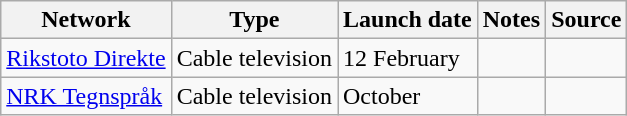<table class="wikitable sortable">
<tr>
<th>Network</th>
<th>Type</th>
<th>Launch date</th>
<th>Notes</th>
<th>Source</th>
</tr>
<tr>
<td><a href='#'>Rikstoto Direkte</a></td>
<td>Cable television</td>
<td>12 February</td>
<td></td>
<td></td>
</tr>
<tr>
<td><a href='#'>NRK Tegnspråk</a></td>
<td>Cable television</td>
<td>October</td>
<td></td>
<td></td>
</tr>
</table>
